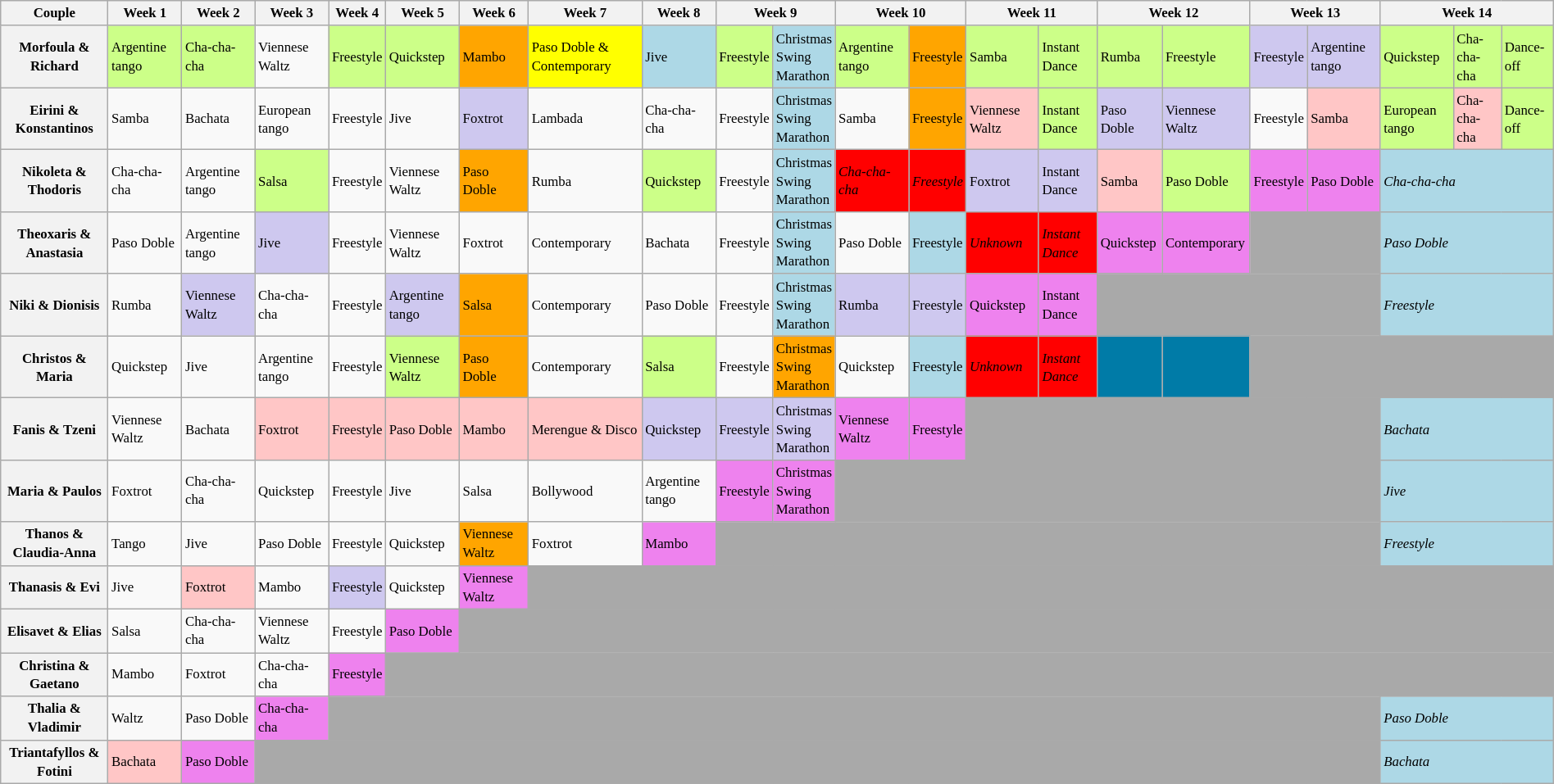<table class="wikitable" style="text-align:left; font-size:70%; line-height:15px;" width="100%">
<tr>
<th>Couple</th>
<th>Week 1</th>
<th>Week 2</th>
<th>Week 3</th>
<th>Week 4</th>
<th>Week 5</th>
<th>Week 6</th>
<th>Week 7</th>
<th>Week 8</th>
<th colspan=2>Week 9</th>
<th colspan=2>Week 10</th>
<th colspan=2>Week 11</th>
<th colspan=2>Week 12</th>
<th colspan=2>Week 13</th>
<th colspan=3>Week 14</th>
</tr>
<tr>
<th>Morfoula & Richard</th>
<td style="background:#ccff88;">Argentine tango</td>
<td style="background:#ccff88;">Cha-cha-cha</td>
<td>Viennese Waltz</td>
<td style="background:#ccff88;">Freestyle</td>
<td style="background:#ccff88;">Quickstep</td>
<td style="background:orange">Mambo</td>
<td style="background:yellow">Paso Doble & Contemporary</td>
<td style="background:lightblue">Jive</td>
<td style="background:#ccff88;">Freestyle</td>
<td style="background:lightblue">Christmas<br>Swing<br>Marathon</td>
<td style="background:#ccff88;">Argentine tango</td>
<td style="background:orange">Freestyle</td>
<td style="background:#ccff88;">Samba</td>
<td style="background:#ccff88;">Instant Dance</td>
<td style="background:#ccff88;">Rumba</td>
<td style="background:#ccff88;">Freestyle</td>
<td style="background:#CEC8EF;">Freestyle</td>
<td style="background:#CEC8EF;">Argentine tango</td>
<td style="background:#ccff88;">Quickstep</td>
<td style="background:#ccff88;">Cha-cha-cha</td>
<td style="background:#ccff88;">Dance-off</td>
</tr>
<tr>
<th>Eirini & Konstantinos</th>
<td>Samba</td>
<td>Bachata</td>
<td>European tango</td>
<td>Freestyle</td>
<td>Jive</td>
<td style="background:#CEC8EF;">Foxtrot</td>
<td>Lambada</td>
<td>Cha-cha-cha</td>
<td>Freestyle</td>
<td style="background:lightblue">Christmas<br>Swing<br>Marathon</td>
<td>Samba</td>
<td style="background:orange">Freestyle</td>
<td style="background:#ffc6c6">Viennese Waltz</td>
<td style="background:#ccff88;">Instant Dance</td>
<td style="background:#CEC8EF">Paso Doble</td>
<td style="background:#CEC8EF">Viennese Waltz</td>
<td>Freestyle</td>
<td style="background:#ffc6c6;">Samba</td>
<td style="background:#ccff88;">European tango</td>
<td style="background:#ffc6c6">Cha-cha-cha</td>
<td style="background:#ccff88;">Dance-off</td>
</tr>
<tr>
<th>Nikoleta & Thodoris</th>
<td>Cha-cha-cha</td>
<td>Argentine tango</td>
<td style="background:#ccff88;">Salsa</td>
<td>Freestyle</td>
<td>Viennese Waltz</td>
<td style="background:orange">Paso Doble</td>
<td>Rumba</td>
<td style="background:#ccff88;">Quickstep</td>
<td>Freestyle</td>
<td style="background:lightblue">Christmas<br>Swing<br>Marathon</td>
<td style="background:red"><em>Cha-cha-cha</em></td>
<td style="background:red"><em>Freestyle</em></td>
<td style="background:#CEC8EF;">Foxtrot</td>
<td style="background:#CEC8EF;">Instant Dance</td>
<td style="background:#ffc6c6;">Samba</td>
<td style="background:#ccff88;">Paso Doble</td>
<td style="background:violet;">Freestyle</td>
<td style="background:violet;">Paso Doble</td>
<td style="background:lightblue" colspan="3"><em>Cha-cha-cha</em></td>
</tr>
<tr>
<th>Theoxaris & Anastasia</th>
<td>Paso Doble</td>
<td>Argentine tango</td>
<td style="background:#CEC8EF;">Jive</td>
<td>Freestyle</td>
<td>Viennese Waltz</td>
<td>Foxtrot</td>
<td>Contemporary</td>
<td>Bachata</td>
<td>Freestyle</td>
<td style="background:lightblue">Christmas<br>Swing<br>Marathon</td>
<td>Paso Doble</td>
<td style="background:lightblue">Freestyle</td>
<td style="background:red"><em>Unknown</em></td>
<td style="background:red"><em>Instant Dance</em></td>
<td style="background:violet;">Quickstep</td>
<td style="background:violet;">Contemporary</td>
<td style="background:darkgrey;" colspan="2"></td>
<td style="background:lightblue" colspan="3"><em>Paso Doble</em></td>
</tr>
<tr>
<th>Niki & Dionisis</th>
<td>Rumba</td>
<td style="background:#CEC8EF;">Viennese Waltz</td>
<td>Cha-cha-cha</td>
<td>Freestyle</td>
<td style="background:#CEC8EF;">Argentine tango</td>
<td style="background:orange">Salsa</td>
<td>Contemporary</td>
<td>Paso Doble</td>
<td>Freestyle</td>
<td style="background:lightblue">Christmas<br>Swing<br>Marathon</td>
<td style="background:#CEC8EF;">Rumba</td>
<td style="background:#CEC8EF;">Freestyle</td>
<td style="background:violet;">Quickstep</td>
<td style="background:violet;">Instant Dance</td>
<td style="background:darkgrey;" colspan="4"></td>
<td style="background:lightblue" colspan="3"><em>Freestyle</em></td>
</tr>
<tr>
<th>Christos & Maria</th>
<td>Quickstep</td>
<td>Jive</td>
<td>Argentine tango</td>
<td>Freestyle</td>
<td style="background:#ccff88;">Viennese Waltz</td>
<td style="background:orange">Paso Doble</td>
<td>Contemporary</td>
<td style="background:#ccff88;">Salsa</td>
<td>Freestyle</td>
<td style="background:orange">Christmas<br>Swing<br>Marathon</td>
<td>Quickstep</td>
<td style="background:lightblue">Freestyle</td>
<td style="background:red"><em>Unknown</em></td>
<td style="background:red"><em>Instant Dance</em></td>
<td style="background:#007BA7"></td>
<td style="background:#007BA7"></td>
<td style="background:darkgrey;" colspan="5"></td>
</tr>
<tr>
<th>Fanis & Tzeni</th>
<td>Viennese Waltz</td>
<td>Bachata</td>
<td style="background:#ffc6c6;">Foxtrot</td>
<td style="background:#ffc6c6;">Freestyle</td>
<td style="background:#ffc6c6;">Paso Doble</td>
<td style="background:#ffc6c6;">Mambo</td>
<td style="background:#ffc6c6;">Merengue & Disco</td>
<td style="background:#CEC8EF;">Quickstep</td>
<td style="background:#CEC8EF;">Freestyle</td>
<td style="background:#CEC8EF;">Christmas<br>Swing<br>Marathon</td>
<td style="background:violet;">Viennese Waltz</td>
<td style="background:violet;">Freestyle</td>
<td style="background:darkgrey;" colspan="6"></td>
<td style="background:lightblue" colspan="3"><em>Bachata</em></td>
</tr>
<tr>
<th>Maria & Paulos</th>
<td>Foxtrot</td>
<td>Cha-cha-cha</td>
<td>Quickstep</td>
<td>Freestyle</td>
<td>Jive</td>
<td>Salsa</td>
<td>Bollywood</td>
<td>Argentine tango</td>
<td style="background:violet;">Freestyle</td>
<td style="background:violet;">Christmas<br>Swing<br>Marathon</td>
<td style="background:darkgrey;" colspan="8"></td>
<td style="background:lightblue" colspan="3"><em>Jive</em></td>
</tr>
<tr>
<th>Thanos & Claudia-Anna</th>
<td>Tango</td>
<td>Jive</td>
<td>Paso Doble</td>
<td>Freestyle</td>
<td>Quickstep</td>
<td style="background:orange">Viennese Waltz</td>
<td>Foxtrot</td>
<td style="background:violet;">Mambo</td>
<td style="background:darkgrey;" colspan="10"></td>
<td style="background:lightblue" colspan="3"><em>Freestyle</em></td>
</tr>
<tr>
<th>Thanasis & Evi</th>
<td>Jive</td>
<td style="background:#ffc6c6;">Foxtrot</td>
<td>Mambo</td>
<td style="background:#CEC8EF;">Freestyle</td>
<td>Quickstep</td>
<td style="background:violet;">Viennese Waltz</td>
<td style="background:darkgrey;" colspan="15"></td>
</tr>
<tr>
<th>Elisavet & Elias</th>
<td>Salsa</td>
<td>Cha-cha-cha</td>
<td>Viennese Waltz</td>
<td>Freestyle</td>
<td style="background:violet;">Paso Doble</td>
<td style="background:darkgrey;" colspan="16"></td>
</tr>
<tr>
<th>Christina & Gaetano</th>
<td>Mambo</td>
<td>Foxtrot</td>
<td>Cha-cha-cha</td>
<td style="background:violet;">Freestyle</td>
<td style="background:darkgrey;" colspan="17"></td>
</tr>
<tr>
<th>Thalia & Vladimir</th>
<td>Waltz</td>
<td>Paso Doble</td>
<td style="background:violet;">Cha-cha-cha</td>
<td style="background:darkgrey;" colspan="15"></td>
<td style="background:lightblue" colspan="3"><em>Paso Doble</em></td>
</tr>
<tr>
<th>Triantafyllos & Fotini</th>
<td style="background:#ffc6c6;">Bachata</td>
<td style="background:violet;">Paso Doble</td>
<td style="background:darkgrey;" colspan="16"></td>
<td style="background:lightblue" colspan="3"><em>Bachata</em></td>
</tr>
</table>
